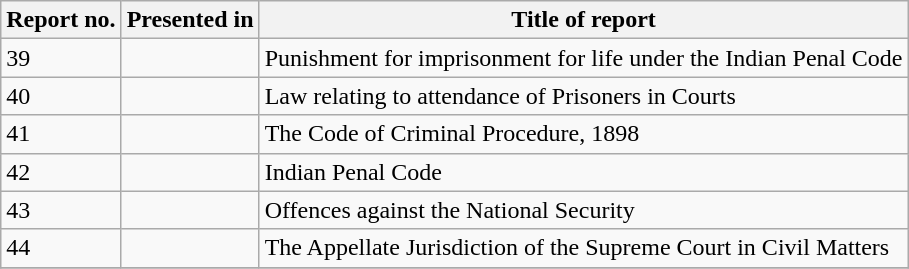<table class="wikitable">
<tr>
<th>Report no.</th>
<th>Presented in</th>
<th>Title of report</th>
</tr>
<tr>
<td>39</td>
<td></td>
<td>Punishment for imprisonment for life under the Indian Penal Code</td>
</tr>
<tr>
<td>40</td>
<td></td>
<td>Law relating to attendance of Prisoners in Courts</td>
</tr>
<tr>
<td>41</td>
<td></td>
<td>The Code of Criminal Procedure, 1898</td>
</tr>
<tr>
<td>42</td>
<td></td>
<td>Indian Penal Code</td>
</tr>
<tr>
<td>43</td>
<td></td>
<td>Offences against the National Security</td>
</tr>
<tr>
<td>44</td>
<td></td>
<td>The Appellate Jurisdiction of the Supreme Court in Civil Matters</td>
</tr>
<tr>
</tr>
</table>
